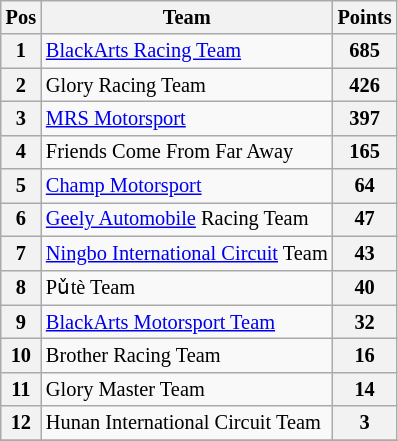<table class="wikitable" style="font-size: 85%;">
<tr>
<th>Pos</th>
<th>Team</th>
<th>Points</th>
</tr>
<tr>
<th>1</th>
<td> <a href='#'>BlackArts Racing Team</a></td>
<th>685</th>
</tr>
<tr>
<th>2</th>
<td> Glory Racing Team</td>
<th>426</th>
</tr>
<tr>
<th>3</th>
<td> <a href='#'>MRS Motorsport</a></td>
<th>397</th>
</tr>
<tr>
<th>4</th>
<td> Friends Come From Far Away</td>
<th>165</th>
</tr>
<tr>
<th>5</th>
<td> <a href='#'>Champ Motorsport</a></td>
<th>64</th>
</tr>
<tr>
<th>6</th>
<td> <a href='#'>Geely Automobile</a> Racing Team</td>
<th>47</th>
</tr>
<tr>
<th>7</th>
<td> <a href='#'>Ningbo International Circuit</a> Team</td>
<th>43</th>
</tr>
<tr>
<th>8</th>
<td> Pǔtè Team</td>
<th>40</th>
</tr>
<tr>
<th>9</th>
<td> <a href='#'>BlackArts Motorsport Team</a></td>
<th>32</th>
</tr>
<tr>
<th>10</th>
<td> Brother Racing Team</td>
<th>16</th>
</tr>
<tr>
<th>11</th>
<td> Glory Master Team</td>
<th>14</th>
</tr>
<tr>
<th>12</th>
<td> Hunan International Circuit Team</td>
<th>3</th>
</tr>
<tr>
</tr>
</table>
